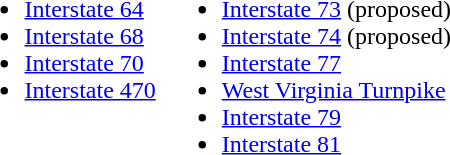<table border="0">
<tr>
<td valign="top"><br><ul><li><a href='#'>Interstate 64</a></li><li><a href='#'>Interstate 68</a></li><li><a href='#'>Interstate 70</a></li><li><a href='#'>Interstate 470</a></li></ul></td>
<td valign="top"><br><ul><li><a href='#'>Interstate 73</a> (proposed)</li><li><a href='#'>Interstate 74</a> (proposed)</li><li><a href='#'>Interstate 77</a></li><li><a href='#'>West Virginia Turnpike</a></li><li><a href='#'>Interstate 79</a></li><li><a href='#'>Interstate 81</a></li></ul></td>
</tr>
</table>
